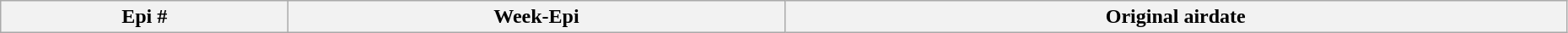<table class="wikitable plainrowheaders" style="width:98%;">
<tr>
<th>Epi #</th>
<th>Week-Epi</th>
<th>Original airdate<br>



</th>
</tr>
</table>
